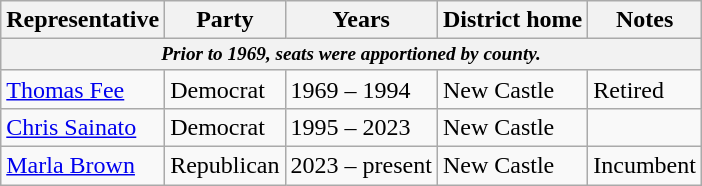<table class=wikitable>
<tr valign=bottom>
<th>Representative</th>
<th>Party</th>
<th>Years</th>
<th>District home</th>
<th>Notes</th>
</tr>
<tr>
<th colspan=5 style="font-size: 80%;"><em>Prior to 1969, seats were apportioned by county.</em></th>
</tr>
<tr>
<td><a href='#'>Thomas Fee</a></td>
<td>Democrat</td>
<td>1969 – 1994</td>
<td>New Castle</td>
<td>Retired</td>
</tr>
<tr>
<td><a href='#'>Chris Sainato</a></td>
<td>Democrat</td>
<td>1995 – 2023</td>
<td>New Castle</td>
<td></td>
</tr>
<tr>
<td><a href='#'>Marla Brown</a></td>
<td>Republican</td>
<td>2023 – present</td>
<td>New Castle</td>
<td>Incumbent</td>
</tr>
</table>
